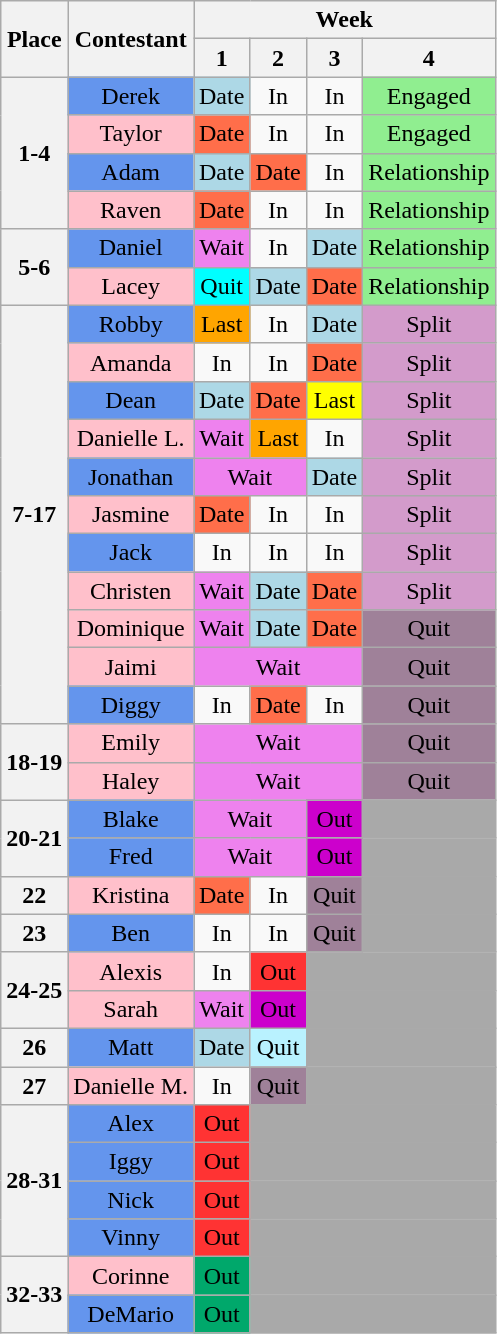<table class="wikitable" style="text-align:center">
<tr>
<th rowspan="2">Place</th>
<th rowspan="2">Contestant</th>
<th colspan="4">Week</th>
</tr>
<tr>
<th>1</th>
<th>2</th>
<th>3</th>
<th>4</th>
</tr>
<tr>
<th rowspan=4>1-4</th>
<td bgcolor="#6495ed">Derek</td>
<td bgcolor="#add8e6">Date</td>
<td>In</td>
<td>In</td>
<td bgcolor="90ee90">Engaged</td>
</tr>
<tr>
<td bgcolor="#ffc0cb">Taylor</td>
<td bgcolor="#ff6e4a">Date</td>
<td>In</td>
<td>In</td>
<td bgcolor="90ee90">Engaged</td>
</tr>
<tr>
<td bgcolor="#6495ed">Adam</td>
<td bgcolor="#add8e6">Date</td>
<td bgcolor="ff6e4a">Date</td>
<td>In</td>
<td bgcolor="#90ee90">Relationship</td>
</tr>
<tr>
<td bgcolor="#ffc0cb">Raven</td>
<td bgcolor="#ff6e4a">Date</td>
<td>In</td>
<td>In</td>
<td bgcolor="#90ee90">Relationship</td>
</tr>
<tr>
<th rowspan=2>5-6</th>
<td bgcolor="#6495ed">Daniel</td>
<td bgcolor="violet">Wait</td>
<td>In</td>
<td bgcolor="#add8e6">Date</td>
<td bgcolor="90ee90">Relationship</td>
</tr>
<tr>
<td bgcolor="#ffc0cb">Lacey</td>
<td bgcolor="aqua">Quit</td>
<td bgcolor="#add8e6">Date</td>
<td bgcolor="#ff6e4a">Date</td>
<td bgcolor="90ee90">Relationship</td>
</tr>
<tr>
<th rowspan=11>7-17</th>
<td bgcolor="#6495ed">Robby</td>
<td bgcolor="#ffa500">Last</td>
<td>In</td>
<td bgcolor="#add8e6">Date</td>
<td bgcolor="#d39bcb">Split</td>
</tr>
<tr>
<td bgcolor="#ffc0cb">Amanda</td>
<td>In</td>
<td>In</td>
<td bgcolor="#ff6e4a">Date</td>
<td bgcolor="#d39bcb">Split</td>
</tr>
<tr>
<td bgcolor="#6495ed">Dean</td>
<td bgcolor="#add8e6">Date</td>
<td bgcolor="#ff6e4a">Date</td>
<td bgcolor="#ffff00">Last</td>
<td bgcolor="#d39bcb">Split</td>
</tr>
<tr>
<td bgcolor="#ffc0cb">Danielle L.</td>
<td bgcolor="violet">Wait</td>
<td bgcolor="#ffa500">Last</td>
<td>In</td>
<td bgcolor="#d39bcb">Split</td>
</tr>
<tr>
<td bgcolor="#6495ed">Jonathan</td>
<td bgcolor="violet" colspan=2>Wait</td>
<td bgcolor="#add8e6">Date</td>
<td bgcolor="#d39bcb">Split</td>
</tr>
<tr>
<td bgcolor="#ffc0cb">Jasmine</td>
<td bgcolor="#ff6e4a">Date</td>
<td>In</td>
<td>In</td>
<td bgcolor="#d39bcb">Split</td>
</tr>
<tr>
<td bgcolor="#6495ed">Jack</td>
<td>In</td>
<td>In</td>
<td>In</td>
<td bgcolor="#d39bcb">Split</td>
</tr>
<tr>
<td bgcolor="#ffc0cb">Christen</td>
<td bgcolor="violet">Wait</td>
<td bgcolor="#add8e6">Date</td>
<td bgcolor="#ff6e4a">Date</td>
<td bgcolor="#d39bcb">Split</td>
</tr>
<tr>
<td bgcolor="#ffc0cb">Dominique</td>
<td bgcolor="violet">Wait</td>
<td bgcolor="#add8e6">Date</td>
<td bgcolor="#ff6e4a">Date</td>
<td bgcolor="#9F8199">Quit</td>
</tr>
<tr>
<td bgcolor="#ffc0cb">Jaimi</td>
<td bgcolor="violet" colspan=3>Wait</td>
<td bgcolor="#9F8199">Quit</td>
</tr>
<tr>
<td bgcolor="#6495ed">Diggy</td>
<td>In</td>
<td bgcolor="#ff6e4a">Date</td>
<td>In</td>
<td bgcolor="#9F8199">Quit</td>
</tr>
<tr>
<th rowspan=2>18-19</th>
<td bgcolor="#ffc0cb">Emily</td>
<td bgcolor="violet" colspan=3>Wait</td>
<td bgcolor="#9f8199">Quit</td>
</tr>
<tr>
<td bgcolor="#ffc0cb">Haley</td>
<td bgcolor="violet" colspan=3>Wait</td>
<td bgcolor="#9f8199">Quit</td>
</tr>
<tr>
<th rowspan=2>20-21</th>
<td bgcolor="#6495ed">Blake</td>
<td bgcolor="violet" colspan=2>Wait</td>
<td bgcolor="#cc00cc">Out</td>
<td bgcolor="#a9a9a9"></td>
</tr>
<tr>
<td bgcolor="#6495ed">Fred</td>
<td bgcolor="violet" colspan=2>Wait</td>
<td bgcolor="#cc00cc">Out</td>
<td bgcolor="#a9a9a9"></td>
</tr>
<tr>
<th rowspan=1>22</th>
<td bgcolor="#ffc0cb">Kristina</td>
<td bgcolor="#ff6e4a">Date</td>
<td>In</td>
<td bgcolor="#9f8199">Quit</td>
<td bgcolor="#a9a9a9"></td>
</tr>
<tr>
<th rowspan=1>23</th>
<td bgcolor="#6495ed">Ben</td>
<td>In</td>
<td>In</td>
<td bgcolor="#9f8199">Quit</td>
<td bgcolor="#a9a9a9"></td>
</tr>
<tr>
<th rowspan=2>24-25</th>
<td bgcolor="#ffc0cb">Alexis</td>
<td>In</td>
<td bgcolor="#ff3333">Out</td>
<td colspan="2" bgcolor="#a9a9a9"></td>
</tr>
<tr>
<td bgcolor="#ffc0cb">Sarah</td>
<td bgcolor="violet">Wait</td>
<td bgcolor="#cc00cc">Out</td>
<td colspan="2" bgcolor="#a9a9a9"></td>
</tr>
<tr>
<th rowspan=1>26</th>
<td bgcolor="#6495ed">Matt</td>
<td bgcolor="#add8e6">Date</td>
<td bgcolor="#b9f2ff">Quit</td>
<td colspan="2" bgcolor="#a9a9a9"></td>
</tr>
<tr>
<th rowspan=1>27</th>
<td bgcolor="#ffc0cb">Danielle M.</td>
<td>In</td>
<td bgcolor="#9f8199">Quit</td>
<td colspan="2" bgcolor="#a9a9a9"></td>
</tr>
<tr>
<th rowspan=4>28-31</th>
<td bgcolor="#6495ed">Alex</td>
<td bgcolor="#ff3333">Out</td>
<td colspan="3" bgcolor="#a9a9a9"></td>
</tr>
<tr>
<td bgcolor="#6495ed">Iggy</td>
<td bgcolor="#ff3333">Out</td>
<td colspan="3" bgcolor="#a9a9a9"></td>
</tr>
<tr>
<td bgcolor="#6495ed">Nick</td>
<td bgcolor="#ff3333">Out</td>
<td colspan="3" bgcolor="#a9a9a9"></td>
</tr>
<tr>
<td bgcolor="#6495ed">Vinny</td>
<td bgcolor="#ff3333">Out</td>
<td colspan="3" bgcolor="#a9a9a9"></td>
</tr>
<tr>
<th rowspan=2>32-33</th>
<td bgcolor="#ffc0cb">Corinne</td>
<td bgcolor="#00a86b">Out</td>
<td colspan="3" bgcolor="#a9a9a9"></td>
</tr>
<tr>
<td bgcolor="#6495ed">DeMario</td>
<td bgcolor="#00a86b">Out</td>
<td colspan="3" bgcolor="#a9a9a9"></td>
</tr>
</table>
